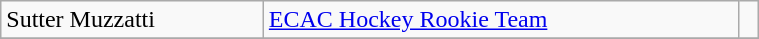<table class="wikitable" width=40%>
<tr>
<td>Sutter Muzzatti</td>
<td rowspan=1><a href='#'>ECAC Hockey Rookie Team</a></td>
<td rowspan=1></td>
</tr>
<tr>
</tr>
</table>
